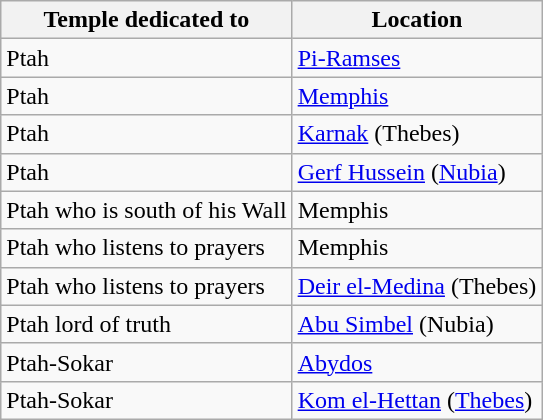<table class="wikitable">
<tr>
<th>Temple dedicated to</th>
<th>Location</th>
</tr>
<tr>
<td>Ptah</td>
<td><a href='#'>Pi-Ramses</a></td>
</tr>
<tr>
<td>Ptah</td>
<td><a href='#'>Memphis</a></td>
</tr>
<tr>
<td>Ptah</td>
<td><a href='#'>Karnak</a> (Thebes)</td>
</tr>
<tr>
<td>Ptah</td>
<td><a href='#'>Gerf Hussein</a> (<a href='#'>Nubia</a>)</td>
</tr>
<tr>
<td>Ptah who is south of his Wall</td>
<td>Memphis</td>
</tr>
<tr>
<td>Ptah who listens to prayers</td>
<td>Memphis</td>
</tr>
<tr>
<td>Ptah who listens to prayers</td>
<td><a href='#'>Deir el-Medina</a> (Thebes)</td>
</tr>
<tr>
<td>Ptah lord of truth</td>
<td><a href='#'>Abu Simbel</a> (Nubia)</td>
</tr>
<tr>
<td>Ptah-Sokar</td>
<td><a href='#'>Abydos</a></td>
</tr>
<tr>
<td>Ptah-Sokar</td>
<td><a href='#'>Kom el-Hettan</a> (<a href='#'>Thebes</a>)</td>
</tr>
</table>
